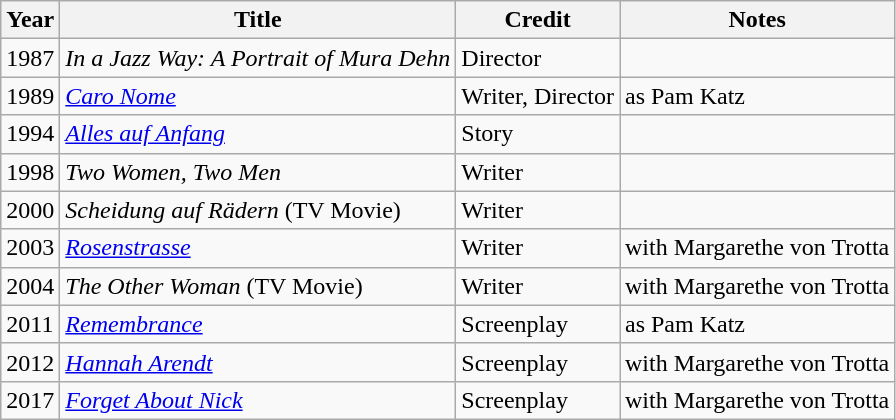<table class="wikitable">
<tr>
<th>Year</th>
<th>Title</th>
<th>Credit</th>
<th>Notes</th>
</tr>
<tr>
<td>1987</td>
<td><em>In a Jazz Way: A Portrait of Mura Dehn</em></td>
<td>Director</td>
<td></td>
</tr>
<tr>
<td>1989</td>
<td><a href='#'><em>Caro Nome</em></a></td>
<td>Writer, Director</td>
<td>as Pam Katz</td>
</tr>
<tr>
<td>1994</td>
<td><em><a href='#'>Alles auf Anfang</a></em></td>
<td>Story</td>
<td></td>
</tr>
<tr>
<td>1998</td>
<td><em>Two Women, Two Men</em></td>
<td>Writer</td>
<td></td>
</tr>
<tr>
<td>2000</td>
<td><em>Scheidung auf Rädern</em> (TV Movie)</td>
<td>Writer</td>
<td></td>
</tr>
<tr>
<td>2003</td>
<td><a href='#'><em>Rosenstrasse</em></a></td>
<td>Writer</td>
<td>with Margarethe von Trotta</td>
</tr>
<tr>
<td>2004</td>
<td><em>The Other Woman</em> (TV Movie)</td>
<td>Writer</td>
<td>with Margarethe von Trotta</td>
</tr>
<tr>
<td>2011</td>
<td><a href='#'><em>Remembrance</em></a></td>
<td>Screenplay</td>
<td>as Pam Katz</td>
</tr>
<tr>
<td>2012</td>
<td><a href='#'><em>Hannah Arendt</em></a></td>
<td>Screenplay</td>
<td>with Margarethe von Trotta</td>
</tr>
<tr>
<td>2017</td>
<td><em><a href='#'>Forget About Nick</a></em></td>
<td>Screenplay</td>
<td>with Margarethe von Trotta</td>
</tr>
</table>
